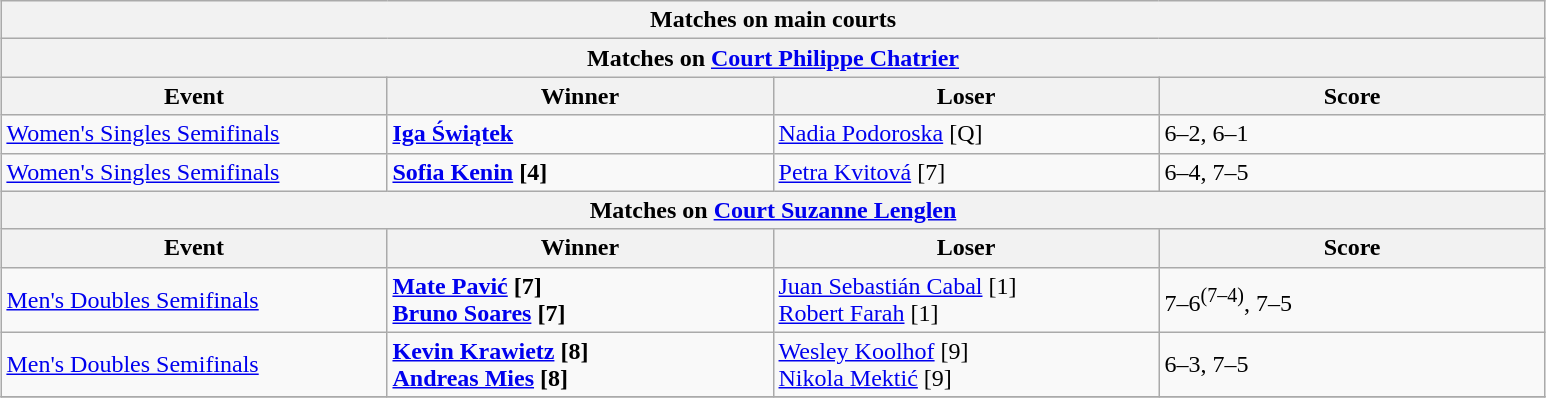<table class="wikitable" style="margin:auto;">
<tr>
<th colspan="4" style="white-space:nowrap;">Matches on main courts</th>
</tr>
<tr>
<th colspan="4"><strong>Matches on <a href='#'>Court Philippe Chatrier</a></strong></th>
</tr>
<tr>
<th width=250>Event</th>
<th width=250>Winner</th>
<th width=250>Loser</th>
<th width=250>Score</th>
</tr>
<tr>
<td><a href='#'>Women's Singles Semifinals</a></td>
<td><strong> <a href='#'>Iga Świątek</a></strong></td>
<td> <a href='#'>Nadia Podoroska</a> [Q]</td>
<td>6–2, 6–1</td>
</tr>
<tr>
<td><a href='#'>Women's Singles Semifinals</a></td>
<td><strong> <a href='#'>Sofia Kenin</a> [4]</strong></td>
<td> <a href='#'>Petra Kvitová</a> [7]</td>
<td>6–4, 7–5</td>
</tr>
<tr>
<th colspan="4"><strong>Matches on <a href='#'>Court Suzanne Lenglen</a></strong></th>
</tr>
<tr>
<th width=250>Event</th>
<th width=250>Winner</th>
<th width=250>Loser</th>
<th width=250>Score</th>
</tr>
<tr>
<td><a href='#'>Men's Doubles Semifinals</a></td>
<td><strong> <a href='#'>Mate Pavić</a> [7] <br>  <a href='#'>Bruno Soares</a> [7]</strong></td>
<td> <a href='#'>Juan Sebastián Cabal</a> [1] <br>  <a href='#'>Robert Farah</a> [1]</td>
<td>7–6<sup>(7–4)</sup>, 7–5</td>
</tr>
<tr>
<td><a href='#'>Men's Doubles Semifinals</a></td>
<td><strong> <a href='#'>Kevin Krawietz</a> [8] <br>  <a href='#'>Andreas Mies</a> [8]</strong></td>
<td> <a href='#'>Wesley Koolhof</a> [9] <br>  <a href='#'>Nikola Mektić</a> [9]</td>
<td>6–3, 7–5</td>
</tr>
<tr>
</tr>
</table>
